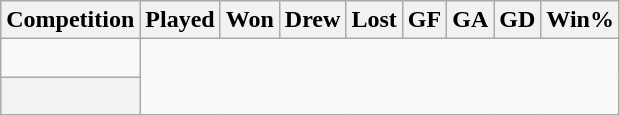<table class="wikitable sortable" style="text-align: center;">
<tr>
<th>Competition</th>
<th>Played</th>
<th>Won</th>
<th>Drew</th>
<th>Lost</th>
<th>GF</th>
<th>GA</th>
<th>GD</th>
<th>Win%</th>
</tr>
<tr>
<td align=left><br></td>
</tr>
<tr class="sortbottom">
<th><br></th>
</tr>
</table>
